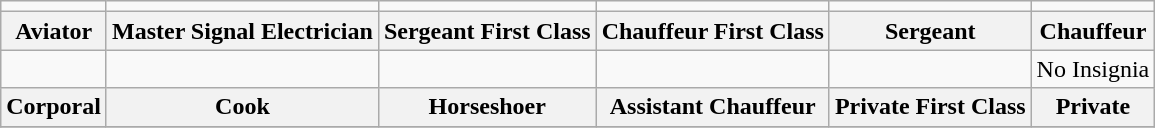<table class="wikitable" style="text-align:center">
<tr>
<td></td>
<td></td>
<td></td>
<td></td>
<td></td>
<td></td>
</tr>
<tr>
<th>Aviator</th>
<th>Master Signal Electrician</th>
<th>Sergeant First Class</th>
<th>Chauffeur First Class</th>
<th>Sergeant</th>
<th>Chauffeur</th>
</tr>
<tr>
<td></td>
<td></td>
<td></td>
<td></td>
<td></td>
<td>No Insignia</td>
</tr>
<tr>
<th>Corporal</th>
<th>Cook</th>
<th>Horseshoer</th>
<th>Assistant Chauffeur</th>
<th>Private First Class</th>
<th>Private</th>
</tr>
<tr>
</tr>
</table>
